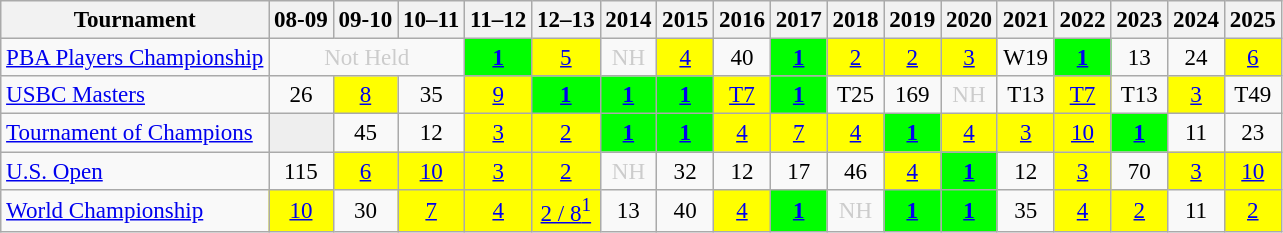<table class=wikitable style=font-size:96%;text-align:center>
<tr>
<th align="left">Tournament</th>
<th>08-09</th>
<th>09-10</th>
<th>10–11</th>
<th>11–12</th>
<th>12–13</th>
<th>2014</th>
<th>2015</th>
<th>2016</th>
<th>2017</th>
<th>2018</th>
<th>2019</th>
<th>2020</th>
<th>2021</th>
<th>2022</th>
<th>2023</th>
<th>2024</th>
<th>2025</th>
</tr>
<tr>
<td align=left><a href='#'>PBA Players Championship</a></td>
<td colspan=3 style=color:#ccc>Not Held</td>
<td style="background:lime;"><a href='#'><strong>1</strong></a></td>
<td style="background:yellow;"><a href='#'>5</a></td>
<td style=color:#ccc>NH</td>
<td style="background:yellow;"><a href='#'>4</a></td>
<td>40</td>
<td style="background:lime;"><a href='#'><strong>1</strong></a></td>
<td style="background:yellow;"><a href='#'>2</a></td>
<td style="background:yellow;"><a href='#'>2</a></td>
<td style="background:yellow;"><a href='#'>3</a></td>
<td>W19</td>
<td style="background:lime;"><a href='#'><strong>1</strong></a></td>
<td>13</td>
<td>24</td>
<td style="background:yellow;"><a href='#'>6</a></td>
</tr>
<tr>
<td align=left><a href='#'>USBC Masters</a></td>
<td>26</td>
<td style="background:yellow;"><a href='#'>8</a></td>
<td>35</td>
<td style="background:yellow;"><a href='#'>9</a></td>
<td style="background:lime;"><a href='#'><strong>1</strong></a></td>
<td style="background:lime;"><a href='#'><strong>1</strong></a></td>
<td style="background:lime;"><a href='#'><strong>1</strong></a></td>
<td style="background:yellow;"><a href='#'>T7</a></td>
<td style="background:lime;"><a href='#'><strong>1</strong></a></td>
<td>T25</td>
<td>169</td>
<td style=color:#ccc>NH</td>
<td>T13</td>
<td style="background:yellow;"><a href='#'>T7</a></td>
<td>T13</td>
<td style="background:yellow;"><a href='#'>3</a></td>
<td>T49</td>
</tr>
<tr>
<td align=left><a href='#'>Tournament of Champions</a></td>
<td style="background:#eee;"></td>
<td>45</td>
<td>12</td>
<td style="background:yellow;"><a href='#'>3</a></td>
<td style="background:yellow;"><a href='#'>2</a></td>
<td style="background:lime;"><a href='#'><strong>1</strong></a></td>
<td style="background:lime;"><a href='#'><strong>1</strong></a></td>
<td style="background:yellow;"><a href='#'>4</a></td>
<td style="background:yellow;"><a href='#'>7</a></td>
<td style="background:yellow;"><a href='#'>4</a></td>
<td style="background:lime;"><a href='#'><strong>1</strong></a></td>
<td style="background:yellow;"><a href='#'>4</a></td>
<td style="background:yellow;"><a href='#'>3</a></td>
<td style="background:yellow;"><a href='#'>10</a></td>
<td style="background:lime;"><a href='#'><strong>1</strong></a></td>
<td>11</td>
<td>23</td>
</tr>
<tr>
<td align=left><a href='#'>U.S. Open</a></td>
<td>115</td>
<td style="background:yellow;"><a href='#'>6</a></td>
<td style="background:yellow;"><a href='#'>10</a></td>
<td style="background:yellow;"><a href='#'>3</a></td>
<td style="background:yellow;"><a href='#'>2</a></td>
<td style=color:#ccc>NH</td>
<td>32</td>
<td>12</td>
<td>17</td>
<td>46</td>
<td style="background:yellow;"><a href='#'>4</a></td>
<td style="background:lime;"><a href='#'><strong>1</strong></a></td>
<td>12</td>
<td style="background:yellow;"><a href='#'>3</a></td>
<td>70</td>
<td style="background:yellow;"><a href='#'>3</a></td>
<td style="background:yellow;"><a href='#'>10</a></td>
</tr>
<tr>
<td align=left><a href='#'>World Championship</a></td>
<td style="background:yellow;"><a href='#'>10</a></td>
<td>30</td>
<td style="background:yellow;"><a href='#'>7</a></td>
<td style="background:yellow;"><a href='#'>4</a></td>
<td style="background:yellow;"><a href='#'>2 / 8<sup>1</sup></a></td>
<td>13</td>
<td>40</td>
<td style="background:yellow;"><a href='#'>4</a></td>
<td style="background:lime;"><a href='#'><strong>1</strong></a></td>
<td style=color:#ccc>NH</td>
<td style="background:lime;"><a href='#'><strong>1</strong></a></td>
<td style="background:lime;"><a href='#'><strong>1</strong></a></td>
<td>35</td>
<td style="background:yellow;"><a href='#'>4</a></td>
<td style="background:yellow;"><a href='#'>2</a></td>
<td>11</td>
<td style="background:yellow;"><a href='#'>2</a></td>
</tr>
</table>
